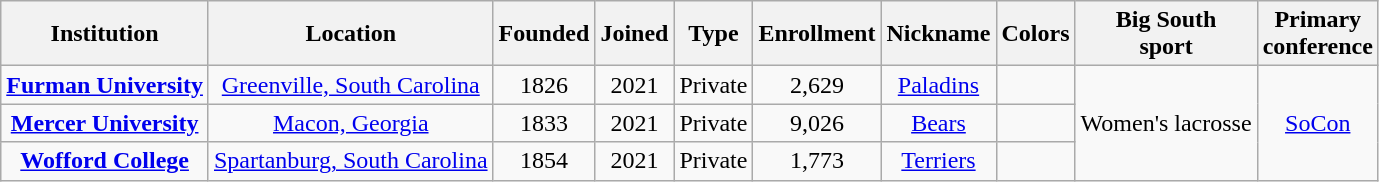<table class="wikitable sortable" style="text-align:center;">
<tr>
<th>Institution</th>
<th>Location</th>
<th>Founded</th>
<th>Joined</th>
<th>Type</th>
<th>Enrollment</th>
<th>Nickname</th>
<th class="unsortable">Colors</th>
<th>Big South<br>sport</th>
<th>Primary<br>conference</th>
</tr>
<tr>
<td><strong><a href='#'>Furman University</a></strong></td>
<td><a href='#'>Greenville, South Carolina</a></td>
<td>1826</td>
<td>2021</td>
<td>Private<br></td>
<td>2,629</td>
<td><a href='#'>Paladins</a></td>
<td></td>
<td rowspan=3>Women's lacrosse</td>
<td rowspan=3><a href='#'>SoCon</a></td>
</tr>
<tr>
<td><strong><a href='#'>Mercer University</a></strong></td>
<td><a href='#'>Macon, Georgia</a></td>
<td>1833</td>
<td>2021</td>
<td>Private<br></td>
<td>9,026</td>
<td><a href='#'>Bears</a></td>
<td></td>
</tr>
<tr>
<td><strong><a href='#'>Wofford College</a></strong></td>
<td><a href='#'>Spartanburg, South Carolina</a></td>
<td>1854</td>
<td>2021</td>
<td>Private<br></td>
<td>1,773</td>
<td><a href='#'>Terriers</a></td>
<td></td>
</tr>
</table>
